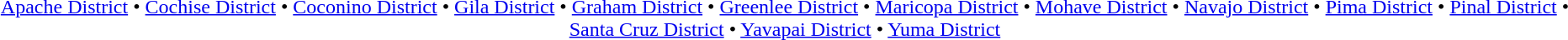<table id=toc class=toc summary=Contents>
<tr>
<td align=center><a href='#'>Apache District</a> • <a href='#'>Cochise District</a> • <a href='#'>Coconino District</a> • <a href='#'>Gila District</a> • <a href='#'>Graham District</a> • <a href='#'>Greenlee District</a> • <a href='#'>Maricopa District</a> • <a href='#'>Mohave District</a> • <a href='#'>Navajo District</a> • <a href='#'>Pima District</a> • <a href='#'>Pinal District</a> • <a href='#'>Santa Cruz District</a> • <a href='#'>Yavapai District</a> • <a href='#'>Yuma District</a></td>
</tr>
</table>
